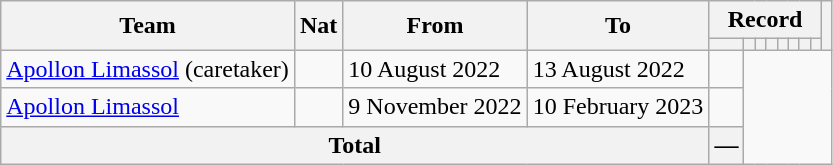<table class="wikitable" style="text-align: center">
<tr>
<th rowspan="2">Team</th>
<th rowspan="2">Nat</th>
<th rowspan="2">From</th>
<th rowspan="2">To</th>
<th colspan="8">Record</th>
<th rowspan=2></th>
</tr>
<tr>
<th></th>
<th></th>
<th></th>
<th></th>
<th></th>
<th></th>
<th></th>
<th></th>
</tr>
<tr>
<td align=left><a href='#'>Apollon Limassol</a> (caretaker)</td>
<td></td>
<td align=left>10 August 2022</td>
<td align=left>13 August 2022<br></td>
<td></td>
</tr>
<tr>
<td align=left><a href='#'>Apollon Limassol</a></td>
<td></td>
<td align=left>9 November 2022</td>
<td align=left>10 February 2023<br></td>
<td></td>
</tr>
<tr>
<th colspan="4">Total<br></th>
<th>—</th>
</tr>
</table>
